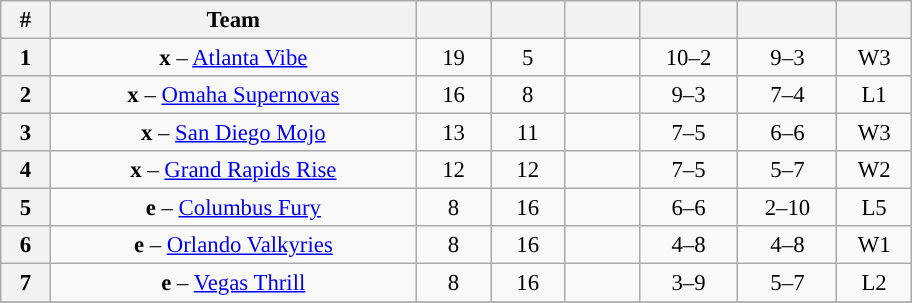<table class="wikitable" style="width:40em; font-size:95%; text-align:center">
<tr>
<th width="5%">#</th>
<th width="37%">Team</th>
<th width="7.5%"></th>
<th width="7.5%"></th>
<th width="7.5%"></th>
<th width="10%"></th>
<th width="10%"></th>
<th width="7.5%"></th>
</tr>
<tr>
<th>1</th>
<td><strong>x</strong> – <a href='#'>Atlanta Vibe</a></td>
<td>19</td>
<td>5</td>
<td></td>
<td>10–2</td>
<td>9–3</td>
<td>W3</td>
</tr>
<tr>
<th>2</th>
<td><strong>x</strong> – <a href='#'>Omaha Supernovas</a></td>
<td>16</td>
<td>8</td>
<td></td>
<td>9–3</td>
<td>7–4</td>
<td>L1</td>
</tr>
<tr>
<th>3</th>
<td><strong>x</strong> – <a href='#'>San Diego Mojo</a></td>
<td>13</td>
<td>11</td>
<td></td>
<td>7–5</td>
<td>6–6</td>
<td>W3</td>
</tr>
<tr>
<th>4</th>
<td><strong>x</strong> – <a href='#'>Grand Rapids Rise</a></td>
<td>12</td>
<td>12</td>
<td></td>
<td>7–5</td>
<td>5–7</td>
<td>W2</td>
</tr>
<tr>
<th>5</th>
<td><strong>e</strong> – <a href='#'>Columbus Fury</a></td>
<td>8</td>
<td>16</td>
<td></td>
<td>6–6</td>
<td>2–10</td>
<td>L5</td>
</tr>
<tr>
<th>6</th>
<td><strong>e</strong> – <a href='#'>Orlando Valkyries</a></td>
<td>8</td>
<td>16</td>
<td></td>
<td>4–8</td>
<td>4–8</td>
<td>W1</td>
</tr>
<tr>
<th>7</th>
<td><strong>e</strong> – <a href='#'>Vegas Thrill</a></td>
<td>8</td>
<td>16</td>
<td></td>
<td>3–9</td>
<td>5–7</td>
<td>L2</td>
</tr>
<tr>
</tr>
</table>
